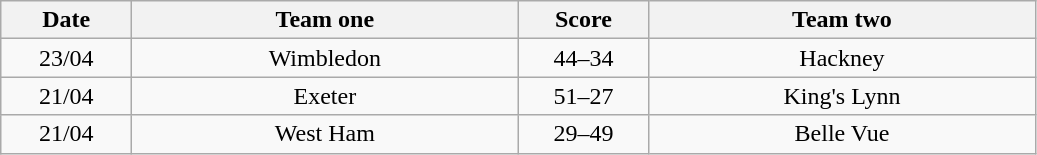<table class="wikitable" style="text-align: center">
<tr>
<th width=80>Date</th>
<th width=250>Team one</th>
<th width=80>Score</th>
<th width=250>Team two</th>
</tr>
<tr>
<td>23/04</td>
<td>Wimbledon</td>
<td>44–34</td>
<td>Hackney</td>
</tr>
<tr>
<td>21/04</td>
<td>Exeter</td>
<td>51–27</td>
<td>King's Lynn</td>
</tr>
<tr>
<td>21/04</td>
<td>West Ham</td>
<td>29–49</td>
<td>Belle Vue</td>
</tr>
</table>
